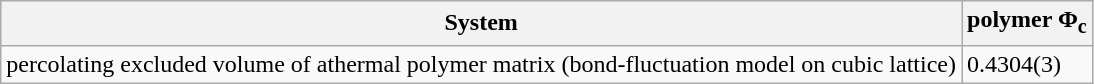<table class="wikitable">
<tr>
<th>System</th>
<th>polymer Φ<sub>c</sub></th>
</tr>
<tr>
<td>percolating excluded volume of athermal polymer matrix (bond-fluctuation model on cubic lattice)</td>
<td>0.4304(3)</td>
</tr>
</table>
